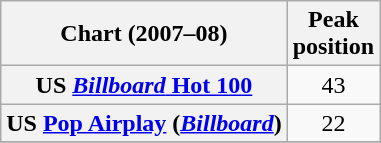<table class="wikitable sortable plainrowheaders" style="text-align:center">
<tr>
<th>Chart (2007–08)</th>
<th>Peak<br>position</th>
</tr>
<tr>
<th scope="row">US <a href='#'><em>Billboard</em> Hot 100</a></th>
<td>43</td>
</tr>
<tr>
<th scope="row">US <a href='#'>Pop Airplay</a> (<a href='#'><em>Billboard</em></a>)</th>
<td>22</td>
</tr>
<tr>
</tr>
</table>
